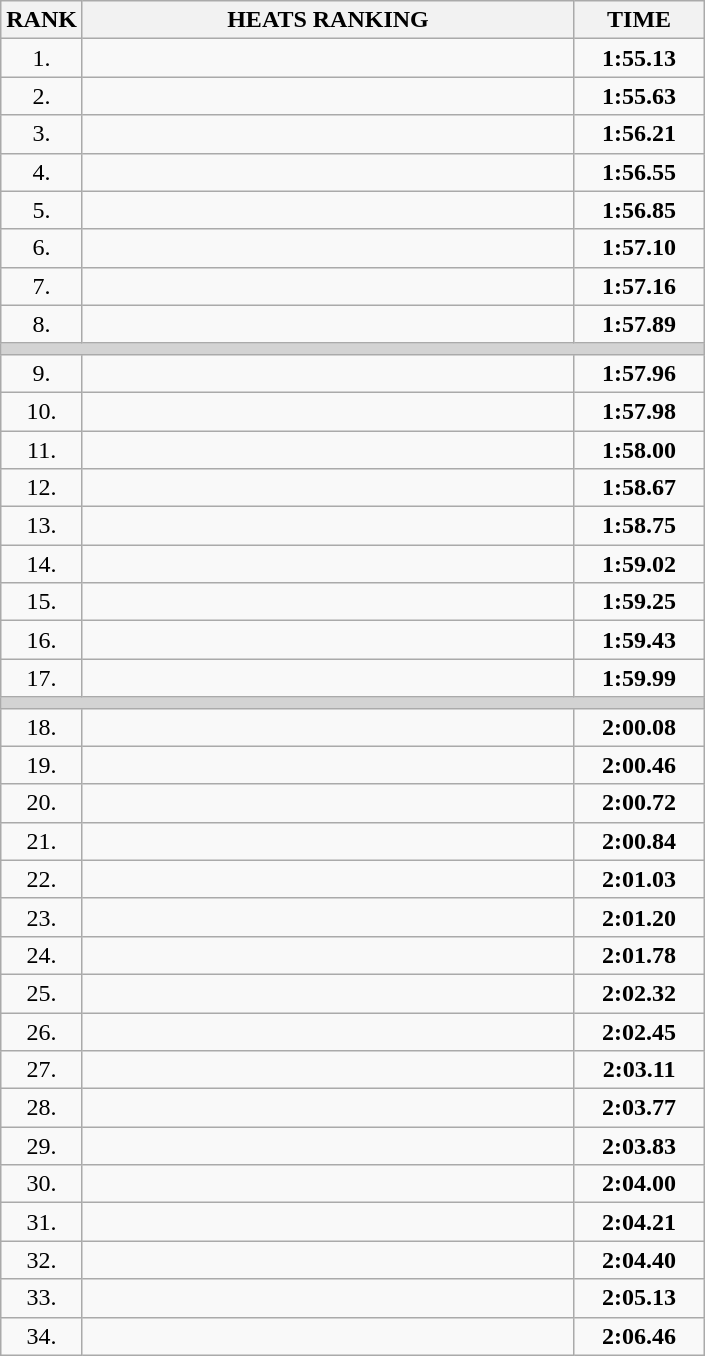<table class="wikitable">
<tr>
<th>RANK</th>
<th style="width: 20em">HEATS RANKING</th>
<th style="width: 5em">TIME</th>
</tr>
<tr>
<td align="center">1.</td>
<td></td>
<td align="center"><strong>1:55.13</strong></td>
</tr>
<tr>
<td align="center">2.</td>
<td></td>
<td align="center"><strong>1:55.63</strong></td>
</tr>
<tr>
<td align="center">3.</td>
<td></td>
<td align="center"><strong>1:56.21</strong></td>
</tr>
<tr>
<td align="center">4.</td>
<td></td>
<td align="center"><strong>1:56.55</strong></td>
</tr>
<tr>
<td align="center">5.</td>
<td></td>
<td align="center"><strong>1:56.85</strong></td>
</tr>
<tr>
<td align="center">6.</td>
<td></td>
<td align="center"><strong>1:57.10</strong></td>
</tr>
<tr>
<td align="center">7.</td>
<td></td>
<td align="center"><strong>1:57.16</strong></td>
</tr>
<tr>
<td align="center">8.</td>
<td></td>
<td align="center"><strong>1:57.89</strong></td>
</tr>
<tr>
<td colspan=3 bgcolor=lightgray></td>
</tr>
<tr>
<td align="center">9.</td>
<td></td>
<td align="center"><strong>1:57.96</strong></td>
</tr>
<tr>
<td align="center">10.</td>
<td></td>
<td align="center"><strong>1:57.98</strong></td>
</tr>
<tr>
<td align="center">11.</td>
<td></td>
<td align="center"><strong>1:58.00</strong></td>
</tr>
<tr>
<td align="center">12.</td>
<td></td>
<td align="center"><strong>1:58.67</strong></td>
</tr>
<tr>
<td align="center">13.</td>
<td></td>
<td align="center"><strong>1:58.75</strong></td>
</tr>
<tr>
<td align="center">14.</td>
<td></td>
<td align="center"><strong>1:59.02</strong></td>
</tr>
<tr>
<td align="center">15.</td>
<td> </td>
<td align="center"><strong>1:59.25</strong></td>
</tr>
<tr>
<td align="center">16.</td>
<td></td>
<td align="center"><strong>1:59.43</strong></td>
</tr>
<tr>
<td align="center">17.</td>
<td></td>
<td align="center"><strong>1:59.99</strong></td>
</tr>
<tr>
<td colspan=3 bgcolor=lightgray></td>
</tr>
<tr>
<td align="center">18.</td>
<td></td>
<td align="center"><strong>2:00.08</strong></td>
</tr>
<tr>
<td align="center">19.</td>
<td></td>
<td align="center"><strong>2:00.46</strong></td>
</tr>
<tr>
<td align="center">20.</td>
<td></td>
<td align="center"><strong>2:00.72</strong></td>
</tr>
<tr>
<td align="center">21.</td>
<td></td>
<td align="center"><strong>2:00.84</strong></td>
</tr>
<tr>
<td align="center">22.</td>
<td></td>
<td align="center"><strong>2:01.03</strong></td>
</tr>
<tr>
<td align="center">23.</td>
<td></td>
<td align="center"><strong>2:01.20</strong></td>
</tr>
<tr>
<td align="center">24.</td>
<td></td>
<td align="center"><strong>2:01.78</strong></td>
</tr>
<tr>
<td align="center">25.</td>
<td></td>
<td align="center"><strong>2:02.32</strong></td>
</tr>
<tr>
<td align="center">26.</td>
<td></td>
<td align="center"><strong>2:02.45</strong></td>
</tr>
<tr>
<td align="center">27.</td>
<td></td>
<td align="center"><strong>2:03.11</strong></td>
</tr>
<tr>
<td align="center">28.</td>
<td></td>
<td align="center"><strong>2:03.77</strong></td>
</tr>
<tr>
<td align="center">29.</td>
<td></td>
<td align="center"><strong>2:03.83</strong></td>
</tr>
<tr>
<td align="center">30.</td>
<td></td>
<td align="center"><strong>2:04.00</strong></td>
</tr>
<tr>
<td align="center">31.</td>
<td></td>
<td align="center"><strong>2:04.21</strong></td>
</tr>
<tr>
<td align="center">32.</td>
<td></td>
<td align="center"><strong>2:04.40</strong></td>
</tr>
<tr>
<td align="center">33.</td>
<td></td>
<td align="center"><strong>2:05.13</strong></td>
</tr>
<tr>
<td align="center">34.</td>
<td></td>
<td align="center"><strong>2:06.46</strong></td>
</tr>
</table>
